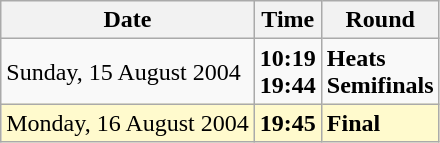<table class="wikitable">
<tr>
<th>Date</th>
<th>Time</th>
<th>Round</th>
</tr>
<tr>
<td>Sunday, 15 August 2004</td>
<td><strong>10:19</strong><br><strong>19:44</strong></td>
<td><strong>Heats</strong><br><strong>Semifinals</strong></td>
</tr>
<tr style=background:lemonchiffon>
<td>Monday, 16 August 2004</td>
<td><strong>19:45</strong></td>
<td><strong>Final</strong></td>
</tr>
</table>
